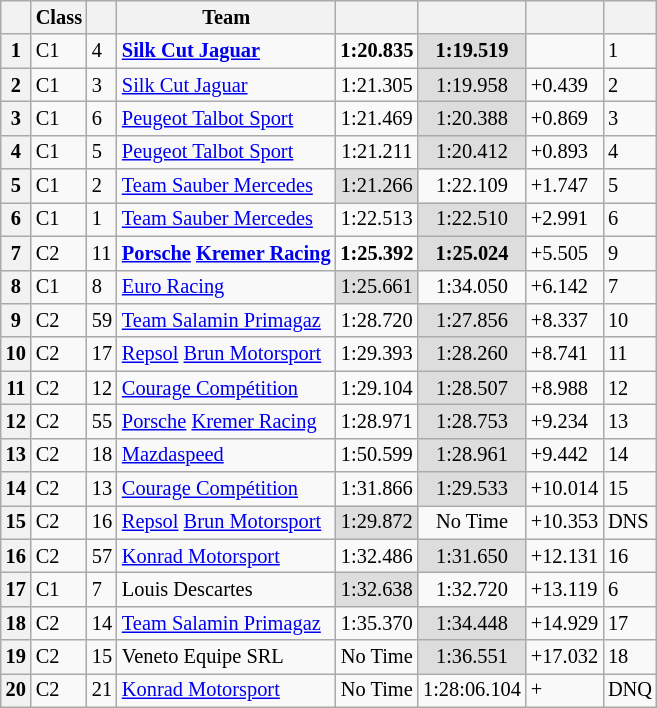<table class="wikitable sortable" style="font-size: 85%;">
<tr>
<th scope=col></th>
<th scope=col>Class</th>
<th scope=col></th>
<th scope=col>Team</th>
<th scope=col></th>
<th></th>
<th scope=col></th>
<th scope=col></th>
</tr>
<tr>
<th>1</th>
<td>C1</td>
<td>4</td>
<td><strong> <a href='#'>Silk Cut Jaguar</a></strong></td>
<td align="center"><strong>1:20.835</strong></td>
<td align="center" style="background:#ddd;"><strong>1:19.519</strong></td>
<td></td>
<td>1</td>
</tr>
<tr>
<th>2</th>
<td>C1</td>
<td>3</td>
<td> <a href='#'>Silk Cut Jaguar</a></td>
<td align="center">1:21.305</td>
<td align="center" style="background:#ddd;">1:19.958</td>
<td>+0.439</td>
<td>2</td>
</tr>
<tr>
<th>3</th>
<td>C1</td>
<td>6</td>
<td> <a href='#'>Peugeot Talbot Sport</a></td>
<td align="center">1:21.469</td>
<td align="center" style="background:#ddd;">1:20.388</td>
<td>+0.869</td>
<td>3</td>
</tr>
<tr>
<th>4</th>
<td>C1</td>
<td>5</td>
<td> <a href='#'>Peugeot Talbot Sport</a></td>
<td align="center">1:21.211</td>
<td align="center" style="background:#ddd;">1:20.412</td>
<td>+0.893</td>
<td>4</td>
</tr>
<tr>
<th>5</th>
<td>C1</td>
<td>2</td>
<td> <a href='#'>Team Sauber Mercedes</a></td>
<td align="center" style="background:#ddd;">1:21.266</td>
<td align="center">1:22.109</td>
<td>+1.747</td>
<td>5</td>
</tr>
<tr>
<th>6</th>
<td>C1</td>
<td>1</td>
<td> <a href='#'>Team Sauber Mercedes</a></td>
<td align="center">1:22.513</td>
<td align="center" style="background:#ddd;">1:22.510</td>
<td>+2.991</td>
<td>6</td>
</tr>
<tr>
<th>7</th>
<td>C2</td>
<td>11</td>
<td><strong> <a href='#'>Porsche</a> <a href='#'>Kremer Racing</a></strong></td>
<td align="center"><strong>1:25.392</strong></td>
<td align="center" style="background:#ddd;"><strong>1:25.024</strong></td>
<td>+5.505</td>
<td>9</td>
</tr>
<tr>
<th>8</th>
<td>C1</td>
<td>8</td>
<td> <a href='#'>Euro Racing</a></td>
<td align="center" style="background:#ddd;">1:25.661</td>
<td align="center">1:34.050</td>
<td>+6.142</td>
<td>7</td>
</tr>
<tr>
<th>9</th>
<td>C2</td>
<td>59</td>
<td> <a href='#'>Team Salamin Primagaz</a></td>
<td align="center">1:28.720</td>
<td align="center" style="background:#ddd;">1:27.856</td>
<td>+8.337</td>
<td>10</td>
</tr>
<tr>
<th>10</th>
<td>C2</td>
<td>17</td>
<td> <a href='#'>Repsol</a> <a href='#'>Brun Motorsport</a></td>
<td align="center">1:29.393</td>
<td align="center" style="background:#ddd;">1:28.260</td>
<td>+8.741</td>
<td>11</td>
</tr>
<tr>
<th>11</th>
<td>C2</td>
<td>12</td>
<td> <a href='#'>Courage Compétition</a></td>
<td align="center">1:29.104</td>
<td align="center" style="background:#ddd;">1:28.507</td>
<td>+8.988</td>
<td>12</td>
</tr>
<tr>
<th>12</th>
<td>C2</td>
<td>55</td>
<td> <a href='#'>Porsche</a> <a href='#'>Kremer Racing</a></td>
<td align="center">1:28.971</td>
<td align="center" style="background:#ddd;">1:28.753</td>
<td>+9.234</td>
<td>13</td>
</tr>
<tr>
<th>13</th>
<td>C2</td>
<td>18</td>
<td> <a href='#'>Mazdaspeed</a></td>
<td align="center">1:50.599</td>
<td align="center" style="background:#ddd;">1:28.961</td>
<td>+9.442</td>
<td>14</td>
</tr>
<tr>
<th>14</th>
<td>C2</td>
<td>13</td>
<td> <a href='#'>Courage Compétition</a></td>
<td align="center">1:31.866</td>
<td align="center" style="background:#ddd;">1:29.533</td>
<td>+10.014</td>
<td>15</td>
</tr>
<tr>
<th>15</th>
<td>C2</td>
<td>16</td>
<td> <a href='#'>Repsol</a> <a href='#'>Brun Motorsport</a></td>
<td align="center" style="background:#ddd;">1:29.872</td>
<td align="center">No Time</td>
<td>+10.353</td>
<td>DNS</td>
</tr>
<tr>
<th>16</th>
<td>C2</td>
<td>57</td>
<td> <a href='#'>Konrad Motorsport</a></td>
<td align="center">1:32.486</td>
<td align="center" style="background:#ddd;">1:31.650</td>
<td>+12.131</td>
<td>16</td>
</tr>
<tr>
<th>17</th>
<td>C1</td>
<td>7</td>
<td> Louis Descartes</td>
<td align="center" style="background:#ddd;">1:32.638</td>
<td align="center">1:32.720</td>
<td>+13.119</td>
<td>6</td>
</tr>
<tr>
<th>18</th>
<td>C2</td>
<td>14</td>
<td> <a href='#'>Team Salamin Primagaz</a></td>
<td align="center">1:35.370</td>
<td align="center" style="background:#ddd;">1:34.448</td>
<td>+14.929</td>
<td>17</td>
</tr>
<tr>
<th>19</th>
<td>C2</td>
<td>15</td>
<td> Veneto Equipe SRL</td>
<td align="center">No Time</td>
<td align="center" style="background:#ddd;">1:36.551</td>
<td>+17.032</td>
<td>18</td>
</tr>
<tr>
<th>20</th>
<td>C2</td>
<td>21</td>
<td> <a href='#'>Konrad Motorsport</a></td>
<td align="center">No Time</td>
<td align="center">1:28:06.104</td>
<td>+</td>
<td>DNQ</td>
</tr>
</table>
